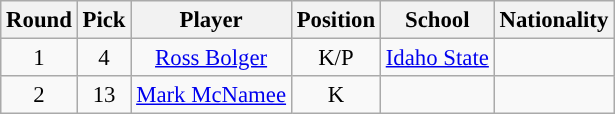<table class="wikitable" style="font-size: 95%;">
<tr>
<th scope="col">Round</th>
<th scope="col">Pick</th>
<th scope="col">Player</th>
<th scope="col">Position</th>
<th scope="col">School</th>
<th scope="col">Nationality</th>
</tr>
<tr align="center">
<td align=center>1</td>
<td>4</td>
<td><a href='#'>Ross Bolger</a></td>
<td>K/P</td>
<td><a href='#'>Idaho State</a></td>
<td></td>
</tr>
<tr align="center">
<td align=center>2</td>
<td>13</td>
<td><a href='#'>Mark McNamee</a></td>
<td>K</td>
<td></td>
<td></td>
</tr>
</table>
